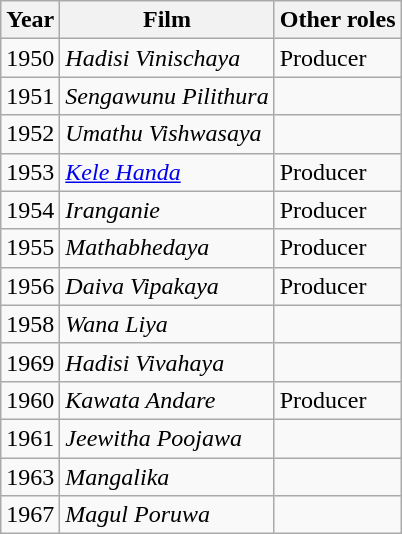<table class="wikitable">
<tr>
<th>Year</th>
<th>Film</th>
<th>Other roles</th>
</tr>
<tr>
<td>1950</td>
<td><em>Hadisi Vinischaya</em></td>
<td>Producer</td>
</tr>
<tr>
<td>1951</td>
<td><em>Sengawunu Pilithura</em></td>
<td></td>
</tr>
<tr>
<td>1952</td>
<td><em>Umathu Vishwasaya</em></td>
<td></td>
</tr>
<tr>
<td>1953</td>
<td><em><a href='#'>Kele Handa</a></em></td>
<td>Producer</td>
</tr>
<tr>
<td>1954</td>
<td><em>Iranganie</em></td>
<td>Producer</td>
</tr>
<tr>
<td>1955</td>
<td><em>Mathabhedaya</em></td>
<td>Producer</td>
</tr>
<tr>
<td>1956</td>
<td><em>Daiva Vipakaya</em></td>
<td>Producer</td>
</tr>
<tr>
<td>1958</td>
<td><em>Wana Liya</em></td>
<td></td>
</tr>
<tr>
<td>1969</td>
<td><em>Hadisi Vivahaya</em></td>
<td></td>
</tr>
<tr>
<td>1960</td>
<td><em>Kawata Andare</em></td>
<td>Producer</td>
</tr>
<tr>
<td>1961</td>
<td><em>Jeewitha Poojawa</em></td>
<td></td>
</tr>
<tr>
<td>1963</td>
<td><em>Mangalika</em></td>
<td></td>
</tr>
<tr>
<td>1967</td>
<td><em>Magul Poruwa</em></td>
<td></td>
</tr>
</table>
